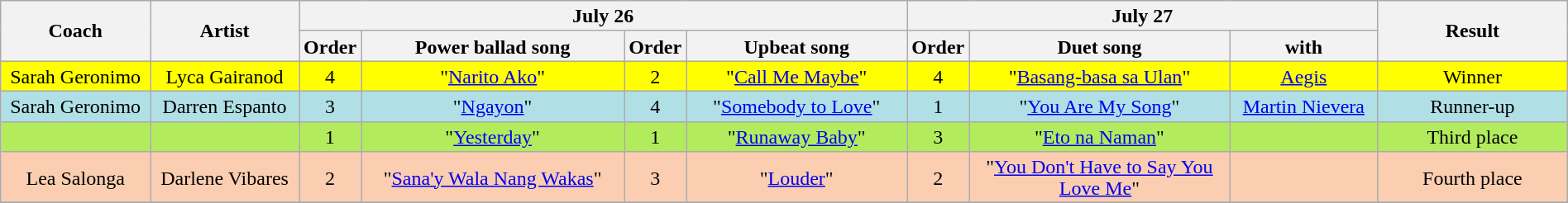<table class="wikitable" style="text-align:center; line-height:17px; width:100%; font-size:100%;">
<tr>
<th width="10%" rowspan="2">Coach</th>
<th width="10%" rowspan="2">Artist</th>
<th width="37%" colspan="4">July 26</th>
<th width="30%" colspan="3">July 27</th>
<th width="13%" rowspan="2">Result</th>
</tr>
<tr>
<th width="02%">Order</th>
<th width="18%">Power ballad song</th>
<th width="02%">Order</th>
<th width="15%">Upbeat song</th>
<th width="02%">Order</th>
<th width="18%">Duet song</th>
<th width="10%">with</th>
</tr>
<tr>
<td scope="row" style="background:#ffff00;">Sarah Geronimo</td>
<td style="background:yellow;" scope="row">Lyca Gairanod</td>
<td style="background:yellow;">4</td>
<td style="background:yellow;">"<a href='#'>Narito Ako</a>"</td>
<td style="background:yellow;">2</td>
<td style="background:yellow;">"<a href='#'>Call Me Maybe</a>"</td>
<td style="background:yellow;">4</td>
<td style="background:yellow;">"<a href='#'>Basang-basa sa Ulan</a>"</td>
<td style="background:yellow;"><a href='#'>Aegis</a></td>
<td style="background:yellow;">Winner</td>
</tr>
<tr>
<td scope="row" style="background:#B0E0E6;">Sarah Geronimo</td>
<td style="background:#B0E0E6;">Darren Espanto</td>
<td style="background:#B0E0E6;">3</td>
<td style="background:#B0E0E6;">"<a href='#'>Ngayon</a>"</td>
<td style="background:#B0E0E6;">4</td>
<td style="background:#B0E0E6;">"<a href='#'>Somebody to Love</a>"</td>
<td style="background:#B0E0E6;">1</td>
<td style="background:#B0E0E6;">"<a href='#'>You Are My Song</a>"</td>
<td style="background:#B0E0E6;"><a href='#'>Martin Nievera</a></td>
<td style="background:#B0E0E6;">Runner-up</td>
</tr>
<tr>
<td scope="row" style="background:#B2EC5D;"></td>
<td style="background:#B2EC5D;"></td>
<td style="background:#B2EC5D;">1</td>
<td style="background:#B2EC5D;">"<a href='#'>Yesterday</a>"</td>
<td style="background:#B2EC5D;">1</td>
<td style="background:#B2EC5D;">"<a href='#'>Runaway Baby</a>"</td>
<td style="background:#B2EC5D;">3</td>
<td style="background:#B2EC5D;">"<a href='#'>Eto na Naman</a>"</td>
<td style="background:#B2EC5D;"></td>
<td style="background:#B2EC5D;">Third place</td>
</tr>
<tr>
<td scope="row" style="background:#FBCEB1;">Lea Salonga</td>
<td style="background:#FBCEB1;">Darlene Vibares</td>
<td style="background:#FBCEB1;">2</td>
<td style="background:#FBCEB1;">"<a href='#'>Sana'y Wala Nang Wakas</a>"</td>
<td style="background:#FBCEB1;">3</td>
<td style="background:#FBCEB1;">"<a href='#'>Louder</a>"</td>
<td style="background:#FBCEB1;">2</td>
<td style="background:#FBCEB1;">"<a href='#'>You Don't Have to Say You Love Me</a>"</td>
<td style="background:#FBCEB1;"></td>
<td style="background:#FBCEB1;">Fourth place</td>
</tr>
<tr>
</tr>
</table>
